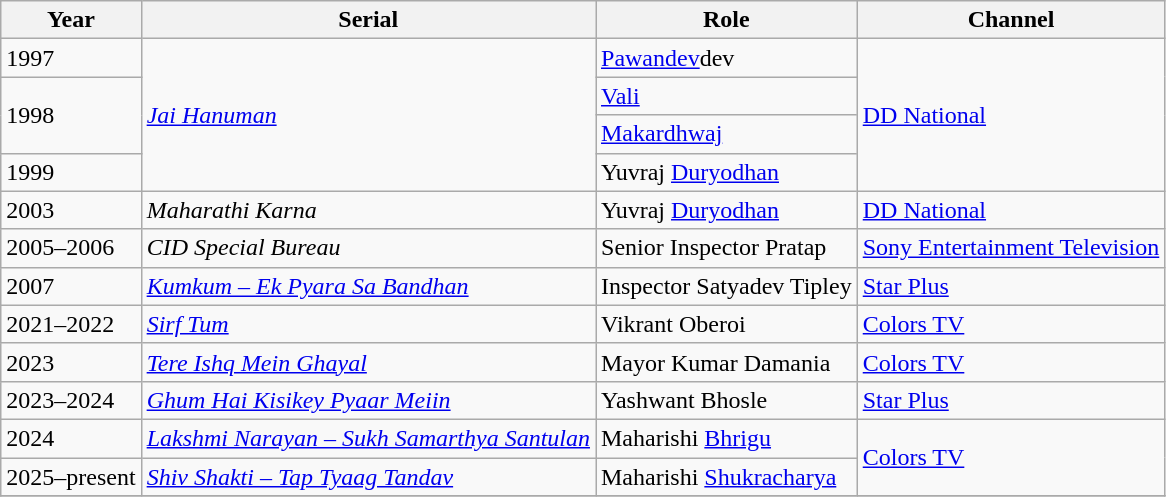<table class="wikitable sortable">
<tr>
<th>Year</th>
<th>Serial</th>
<th>Role</th>
<th>Channel</th>
</tr>
<tr>
<td>1997</td>
<td rowspan = "4"><em><a href='#'> Jai Hanuman</a></em></td>
<td><a href='#'> Pawandev</a>dev</td>
<td rowspan = "4"><a href='#'>DD National</a></td>
</tr>
<tr>
<td rowspan = "2">1998</td>
<td><a href='#'> Vali</a></td>
</tr>
<tr>
<td><a href='#'> Makardhwaj</a></td>
</tr>
<tr>
<td>1999</td>
<td>Yuvraj <a href='#'> Duryodhan</a></td>
</tr>
<tr>
<td>2003</td>
<td><em>Maharathi Karna</em></td>
<td>Yuvraj <a href='#'>Duryodhan</a></td>
<td><a href='#'>DD National</a></td>
</tr>
<tr>
<td>2005–2006</td>
<td><em>CID Special Bureau</em></td>
<td>Senior Inspector Pratap</td>
<td><a href='#'>Sony Entertainment Television</a></td>
</tr>
<tr>
<td>2007</td>
<td><em><a href='#'>Kumkum – Ek Pyara Sa Bandhan</a></em></td>
<td>Inspector Satyadev Tipley</td>
<td><a href='#'>Star Plus</a></td>
</tr>
<tr>
<td>2021–2022</td>
<td><em><a href='#'>Sirf Tum</a></em></td>
<td>Vikrant Oberoi</td>
<td><a href='#'>Colors TV</a></td>
</tr>
<tr>
<td>2023</td>
<td><em><a href='#'>Tere Ishq Mein Ghayal</a></em></td>
<td>Mayor Kumar Damania</td>
<td><a href='#'>Colors TV</a></td>
</tr>
<tr>
<td>2023–2024</td>
<td><em><a href='#'>Ghum Hai Kisikey Pyaar Meiin</a></em></td>
<td>Yashwant Bhosle</td>
<td><a href='#'>Star Plus</a></td>
</tr>
<tr>
<td>2024</td>
<td><em><a href='#'>Lakshmi Narayan – Sukh Samarthya Santulan</a></em></td>
<td>Maharishi <a href='#'>Bhrigu</a></td>
<td rowspan = "2"><a href='#'>Colors TV</a></td>
</tr>
<tr>
<td>2025–present</td>
<td><em><a href='#'>Shiv Shakti – Tap Tyaag Tandav</a></em></td>
<td>Maharishi <a href='#'>Shukracharya</a></td>
</tr>
<tr>
</tr>
</table>
